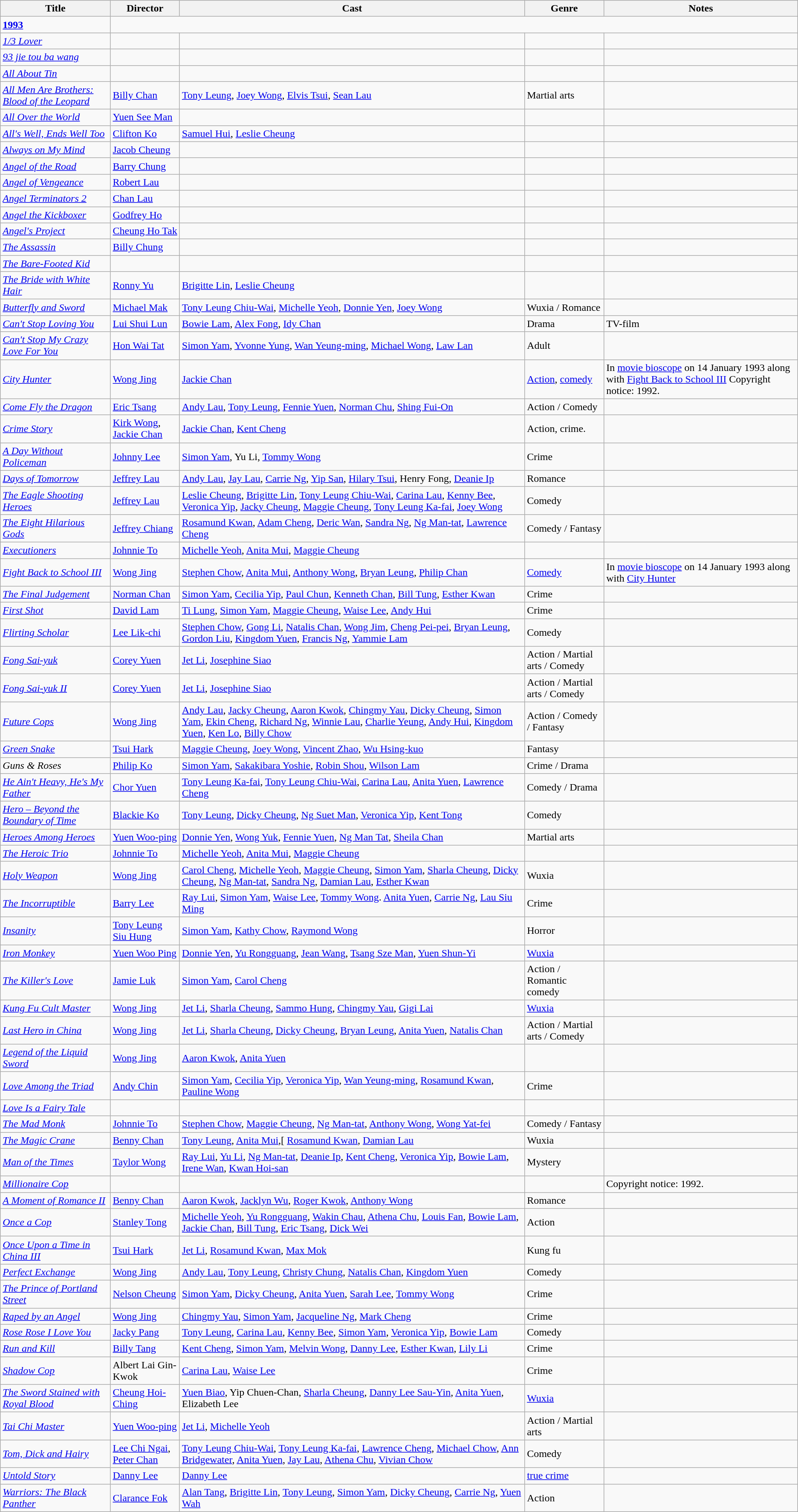<table class="wikitable sortable">
<tr>
<th>Title</th>
<th>Director</th>
<th>Cast</th>
<th>Genre</th>
<th>Notes</th>
</tr>
<tr>
<td><strong><a href='#'>1993</a></strong></td>
</tr>
<tr>
<td><em><a href='#'>1/3 Lover</a></em></td>
<td></td>
<td></td>
<td></td>
<td></td>
</tr>
<tr>
<td><em><a href='#'>93 jie tou ba wang</a></em></td>
<td></td>
<td></td>
<td></td>
<td></td>
</tr>
<tr>
<td><em><a href='#'>All About Tin</a></em></td>
<td></td>
<td></td>
<td></td>
<td></td>
</tr>
<tr>
<td><em><a href='#'>All Men Are Brothers: Blood of the Leopard</a></em></td>
<td><a href='#'>Billy Chan</a></td>
<td><a href='#'>Tony Leung</a>, <a href='#'>Joey Wong</a>, <a href='#'>Elvis Tsui</a>, <a href='#'>Sean Lau</a></td>
<td>Martial arts</td>
<td></td>
</tr>
<tr>
<td><em><a href='#'>All Over the World</a></em></td>
<td><a href='#'>Yuen See Man</a></td>
<td></td>
<td></td>
<td></td>
</tr>
<tr>
<td><em><a href='#'>All's Well, Ends Well Too</a></em></td>
<td><a href='#'>Clifton Ko</a></td>
<td><a href='#'>Samuel Hui</a>, <a href='#'>Leslie Cheung</a></td>
<td></td>
<td></td>
</tr>
<tr>
<td><em><a href='#'>Always on My Mind</a></em></td>
<td><a href='#'>Jacob Cheung</a></td>
<td></td>
<td></td>
<td></td>
</tr>
<tr>
<td><em><a href='#'>Angel of the Road</a></em></td>
<td><a href='#'>Barry Chung</a></td>
<td></td>
<td></td>
<td></td>
</tr>
<tr>
<td><em><a href='#'>Angel of Vengeance</a></em></td>
<td><a href='#'>Robert Lau</a></td>
<td></td>
<td></td>
<td></td>
</tr>
<tr>
<td><em><a href='#'>Angel Terminators 2</a></em></td>
<td><a href='#'>Chan Lau</a></td>
<td></td>
<td></td>
<td></td>
</tr>
<tr>
<td><em><a href='#'>Angel the Kickboxer</a></em></td>
<td><a href='#'>Godfrey Ho</a></td>
<td></td>
<td></td>
<td></td>
</tr>
<tr>
<td><em><a href='#'>Angel's Project</a></em></td>
<td><a href='#'>Cheung Ho Tak</a></td>
<td></td>
<td></td>
<td></td>
</tr>
<tr>
<td><em><a href='#'>The Assassin</a></em></td>
<td><a href='#'>Billy Chung</a></td>
<td></td>
<td></td>
<td></td>
</tr>
<tr>
<td><em><a href='#'>The Bare-Footed Kid</a></em></td>
<td></td>
<td></td>
<td></td>
<td></td>
</tr>
<tr>
<td><em><a href='#'>The Bride with White Hair</a></em></td>
<td><a href='#'>Ronny Yu</a></td>
<td><a href='#'>Brigitte Lin</a>, <a href='#'>Leslie Cheung</a></td>
<td></td>
<td></td>
</tr>
<tr>
<td><em><a href='#'>Butterfly and Sword</a></em></td>
<td><a href='#'>Michael Mak</a></td>
<td><a href='#'>Tony Leung Chiu-Wai</a>, <a href='#'>Michelle Yeoh</a>, <a href='#'>Donnie Yen</a>, <a href='#'>Joey Wong</a></td>
<td>Wuxia / Romance</td>
<td></td>
</tr>
<tr>
<td><em><a href='#'>Can't Stop Loving You</a></em></td>
<td><a href='#'>Lui Shui Lun</a></td>
<td><a href='#'>Bowie Lam</a>, <a href='#'>Alex Fong</a>, <a href='#'>Idy Chan</a></td>
<td>Drama</td>
<td>TV-film</td>
</tr>
<tr>
<td><em><a href='#'>Can't Stop My Crazy Love For You</a></em></td>
<td><a href='#'>Hon Wai Tat</a></td>
<td><a href='#'>Simon Yam</a>, <a href='#'>Yvonne Yung</a>, <a href='#'>Wan Yeung-ming</a>, <a href='#'>Michael Wong</a>, <a href='#'>Law Lan</a></td>
<td>Adult</td>
<td></td>
</tr>
<tr>
<td><em><a href='#'>City Hunter</a></em></td>
<td><a href='#'>Wong Jing</a></td>
<td><a href='#'>Jackie Chan</a></td>
<td><a href='#'>Action</a>, <a href='#'>comedy</a></td>
<td>In <a href='#'>movie bioscope</a> on 14 January 1993 along with <a href='#'>Fight Back to School III</a> Copyright notice: 1992.</td>
</tr>
<tr>
<td><em><a href='#'>Come Fly the Dragon</a></em></td>
<td><a href='#'>Eric Tsang</a></td>
<td><a href='#'>Andy Lau</a>, <a href='#'>Tony Leung</a>, <a href='#'>Fennie Yuen</a>, <a href='#'>Norman Chu</a>, <a href='#'>Shing Fui-On</a></td>
<td>Action / Comedy</td>
<td></td>
</tr>
<tr>
<td><em><a href='#'>Crime Story</a></em></td>
<td><a href='#'>Kirk Wong</a>, <a href='#'>Jackie Chan</a></td>
<td><a href='#'>Jackie Chan</a>, <a href='#'>Kent Cheng</a></td>
<td>Action, crime.</td>
<td></td>
</tr>
<tr>
<td><em><a href='#'>A Day Without Policeman</a></em></td>
<td><a href='#'>Johnny Lee</a></td>
<td><a href='#'>Simon Yam</a>, Yu Li, <a href='#'>Tommy Wong</a></td>
<td>Crime</td>
<td></td>
</tr>
<tr>
<td><em><a href='#'>Days of Tomorrow</a></em></td>
<td><a href='#'>Jeffrey Lau</a></td>
<td><a href='#'>Andy Lau</a>, <a href='#'>Jay Lau</a>, <a href='#'>Carrie Ng</a>, <a href='#'>Yip San</a>, <a href='#'>Hilary Tsui</a>, Henry Fong, <a href='#'>Deanie Ip</a></td>
<td>Romance</td>
<td></td>
</tr>
<tr>
<td><em><a href='#'>The Eagle Shooting Heroes</a></em></td>
<td><a href='#'>Jeffrey Lau</a></td>
<td><a href='#'>Leslie Cheung</a>, <a href='#'>Brigitte Lin</a>, <a href='#'>Tony Leung Chiu-Wai</a>, <a href='#'>Carina Lau</a>, <a href='#'>Kenny Bee</a>, <a href='#'>Veronica Yip</a>, <a href='#'>Jacky Cheung</a>, <a href='#'>Maggie Cheung</a>, <a href='#'>Tony Leung Ka-fai</a>, <a href='#'>Joey Wong</a></td>
<td>Comedy</td>
<td></td>
</tr>
<tr>
<td><em><a href='#'>The Eight Hilarious Gods</a></em></td>
<td><a href='#'>Jeffrey Chiang</a></td>
<td><a href='#'>Rosamund Kwan</a>, <a href='#'>Adam Cheng</a>, <a href='#'>Deric Wan</a>, <a href='#'>Sandra Ng</a>, <a href='#'>Ng Man-tat</a>, <a href='#'>Lawrence Cheng</a></td>
<td>Comedy / Fantasy</td>
<td></td>
</tr>
<tr>
<td><em><a href='#'>Executioners</a></em></td>
<td><a href='#'>Johnnie To</a></td>
<td><a href='#'>Michelle Yeoh</a>, <a href='#'>Anita Mui</a>, <a href='#'>Maggie Cheung</a></td>
<td></td>
<td></td>
</tr>
<tr>
<td><em><a href='#'>Fight Back to School III</a></em></td>
<td><a href='#'>Wong Jing</a></td>
<td><a href='#'>Stephen Chow</a>, <a href='#'>Anita Mui</a>, <a href='#'>Anthony Wong</a>, <a href='#'>Bryan Leung</a>, <a href='#'>Philip Chan</a></td>
<td><a href='#'>Comedy</a></td>
<td>In <a href='#'>movie bioscope</a> on 14 January 1993 along with <a href='#'>City Hunter</a></td>
</tr>
<tr>
<td><em><a href='#'>The Final Judgement</a></em></td>
<td><a href='#'>Norman Chan</a></td>
<td><a href='#'>Simon Yam</a>, <a href='#'>Cecilia Yip</a>, <a href='#'>Paul Chun</a>, <a href='#'>Kenneth Chan</a>, <a href='#'>Bill Tung</a>, <a href='#'>Esther Kwan</a></td>
<td>Crime</td>
<td></td>
</tr>
<tr>
<td><em><a href='#'>First Shot</a></em></td>
<td><a href='#'>David Lam</a></td>
<td><a href='#'>Ti Lung</a>, <a href='#'>Simon Yam</a>, <a href='#'>Maggie Cheung</a>, <a href='#'>Waise Lee</a>, <a href='#'>Andy Hui</a></td>
<td>Crime</td>
<td></td>
</tr>
<tr>
<td><em><a href='#'>Flirting Scholar</a></em></td>
<td><a href='#'>Lee Lik-chi</a></td>
<td><a href='#'>Stephen Chow</a>, <a href='#'>Gong Li</a>, <a href='#'>Natalis Chan</a>, <a href='#'>Wong Jim</a>, <a href='#'>Cheng Pei-pei</a>, <a href='#'>Bryan Leung</a>, <a href='#'>Gordon Liu</a>, <a href='#'>Kingdom Yuen</a>, <a href='#'>Francis Ng</a>, <a href='#'>Yammie Lam</a></td>
<td>Comedy</td>
<td></td>
</tr>
<tr>
<td><em><a href='#'>Fong Sai-yuk</a></em></td>
<td><a href='#'>Corey Yuen</a></td>
<td><a href='#'>Jet Li</a>, <a href='#'>Josephine Siao</a></td>
<td>Action / Martial arts / Comedy</td>
<td></td>
</tr>
<tr>
<td><em><a href='#'>Fong Sai-yuk II</a></em></td>
<td><a href='#'>Corey Yuen</a></td>
<td><a href='#'>Jet Li</a>, <a href='#'>Josephine Siao</a></td>
<td>Action / Martial arts / Comedy</td>
<td></td>
</tr>
<tr>
<td><em><a href='#'>Future Cops</a></em></td>
<td><a href='#'>Wong Jing</a></td>
<td><a href='#'>Andy Lau</a>, <a href='#'>Jacky Cheung</a>, <a href='#'>Aaron Kwok</a>, <a href='#'>Chingmy Yau</a>, <a href='#'>Dicky Cheung</a>, <a href='#'>Simon Yam</a>, <a href='#'>Ekin Cheng</a>, <a href='#'>Richard Ng</a>, <a href='#'>Winnie Lau</a>, <a href='#'>Charlie Yeung</a>, <a href='#'>Andy Hui</a>, <a href='#'>Kingdom Yuen</a>, <a href='#'>Ken Lo</a>, <a href='#'>Billy Chow</a></td>
<td>Action / Comedy / Fantasy</td>
<td></td>
</tr>
<tr>
<td><em><a href='#'>Green Snake</a></em></td>
<td><a href='#'>Tsui Hark</a></td>
<td><a href='#'>Maggie Cheung</a>, <a href='#'>Joey Wong</a>, <a href='#'>Vincent Zhao</a>, <a href='#'>Wu Hsing-kuo</a></td>
<td>Fantasy</td>
<td></td>
</tr>
<tr>
<td><em>Guns & Roses</em></td>
<td><a href='#'>Philip Ko</a></td>
<td><a href='#'>Simon Yam</a>, <a href='#'>Sakakibara Yoshie</a>, <a href='#'>Robin Shou</a>, <a href='#'>Wilson Lam</a></td>
<td>Crime / Drama</td>
<td></td>
</tr>
<tr>
<td><em><a href='#'>He Ain't Heavy, He's My Father</a></em></td>
<td><a href='#'>Chor Yuen</a></td>
<td><a href='#'>Tony Leung Ka-fai</a>, <a href='#'>Tony Leung Chiu-Wai</a>, <a href='#'>Carina Lau</a>, <a href='#'>Anita Yuen</a>, <a href='#'>Lawrence Cheng</a></td>
<td>Comedy / Drama</td>
<td></td>
</tr>
<tr>
<td><em><a href='#'>Hero – Beyond the Boundary of Time</a></em></td>
<td><a href='#'>Blackie Ko</a></td>
<td><a href='#'>Tony Leung</a>, <a href='#'>Dicky Cheung</a>, <a href='#'>Ng Suet Man</a>, <a href='#'>Veronica Yip</a>, <a href='#'>Kent Tong</a></td>
<td>Comedy</td>
<td></td>
</tr>
<tr>
<td><em><a href='#'>Heroes Among Heroes</a></em></td>
<td><a href='#'>Yuen Woo-ping</a></td>
<td><a href='#'>Donnie Yen</a>, <a href='#'>Wong Yuk</a>, <a href='#'>Fennie Yuen</a>, <a href='#'>Ng Man Tat</a>, <a href='#'>Sheila Chan</a></td>
<td>Martial arts</td>
<td></td>
</tr>
<tr>
<td><em><a href='#'>The Heroic Trio</a></em></td>
<td><a href='#'>Johnnie To</a></td>
<td><a href='#'>Michelle Yeoh</a>, <a href='#'>Anita Mui</a>, <a href='#'>Maggie Cheung</a></td>
<td></td>
<td></td>
</tr>
<tr>
<td><em><a href='#'>Holy Weapon</a></em></td>
<td><a href='#'>Wong Jing</a></td>
<td><a href='#'>Carol Cheng</a>, <a href='#'>Michelle Yeoh</a>, <a href='#'>Maggie Cheung</a>, <a href='#'>Simon Yam</a>, <a href='#'>Sharla Cheung</a>, <a href='#'>Dicky Cheung</a>, <a href='#'>Ng Man-tat</a>, <a href='#'>Sandra Ng</a>, <a href='#'>Damian Lau</a>, <a href='#'>Esther Kwan</a></td>
<td>Wuxia</td>
<td></td>
</tr>
<tr>
<td><em><a href='#'>The Incorruptible</a></em></td>
<td><a href='#'>Barry Lee</a></td>
<td><a href='#'>Ray Lui</a>, <a href='#'>Simon Yam</a>, <a href='#'>Waise Lee</a>, <a href='#'>Tommy Wong</a>. <a href='#'>Anita Yuen</a>, <a href='#'>Carrie Ng</a>, <a href='#'>Lau Siu Ming</a></td>
<td>Crime</td>
<td></td>
</tr>
<tr>
<td><em><a href='#'>Insanity</a></em></td>
<td><a href='#'>Tony Leung Siu Hung</a></td>
<td><a href='#'>Simon Yam</a>, <a href='#'>Kathy Chow</a>, <a href='#'>Raymond Wong</a></td>
<td>Horror</td>
<td></td>
</tr>
<tr>
<td><em><a href='#'>Iron Monkey</a></em></td>
<td><a href='#'>Yuen Woo Ping</a></td>
<td><a href='#'>Donnie Yen</a>, <a href='#'>Yu Rongguang</a>, <a href='#'>Jean Wang</a>, <a href='#'>Tsang Sze Man</a>, <a href='#'>Yuen Shun-Yi</a></td>
<td><a href='#'>Wuxia</a></td>
<td></td>
</tr>
<tr>
<td><em><a href='#'>The Killer's Love</a></em></td>
<td><a href='#'>Jamie Luk</a></td>
<td><a href='#'>Simon Yam</a>, <a href='#'>Carol Cheng</a></td>
<td>Action / Romantic comedy</td>
<td></td>
</tr>
<tr>
<td><em><a href='#'>Kung Fu Cult Master</a></em></td>
<td><a href='#'>Wong Jing</a></td>
<td><a href='#'>Jet Li</a>, <a href='#'>Sharla Cheung</a>, <a href='#'>Sammo Hung</a>, <a href='#'>Chingmy Yau</a>, <a href='#'>Gigi Lai</a></td>
<td><a href='#'>Wuxia</a></td>
<td></td>
</tr>
<tr>
<td><em><a href='#'>Last Hero in China</a></em></td>
<td><a href='#'>Wong Jing</a></td>
<td><a href='#'>Jet Li</a>, <a href='#'>Sharla Cheung</a>, <a href='#'>Dicky Cheung</a>, <a href='#'>Bryan Leung</a>, <a href='#'>Anita Yuen</a>, <a href='#'>Natalis Chan</a></td>
<td>Action / Martial arts / Comedy</td>
<td></td>
</tr>
<tr>
<td><em><a href='#'>Legend of the Liquid Sword</a></em></td>
<td><a href='#'>Wong Jing</a></td>
<td><a href='#'>Aaron Kwok</a>, <a href='#'>Anita Yuen</a></td>
<td></td>
<td></td>
</tr>
<tr>
<td><em><a href='#'>Love Among the Triad</a></em></td>
<td><a href='#'>Andy Chin</a></td>
<td><a href='#'>Simon Yam</a>, <a href='#'>Cecilia Yip</a>, <a href='#'>Veronica Yip</a>, <a href='#'>Wan Yeung-ming</a>, <a href='#'>Rosamund Kwan</a>, <a href='#'>Pauline Wong</a></td>
<td>Crime</td>
<td></td>
</tr>
<tr>
<td><em><a href='#'>Love Is a Fairy Tale</a></em></td>
<td></td>
<td></td>
<td></td>
<td></td>
</tr>
<tr>
<td><em><a href='#'>The Mad Monk</a></em></td>
<td><a href='#'>Johnnie To</a></td>
<td><a href='#'>Stephen Chow</a>, <a href='#'>Maggie Cheung</a>, <a href='#'>Ng Man-tat</a>, <a href='#'>Anthony Wong</a>, <a href='#'>Wong Yat-fei</a></td>
<td>Comedy / Fantasy</td>
<td></td>
</tr>
<tr>
<td><em><a href='#'>The Magic Crane</a></em></td>
<td><a href='#'>Benny Chan</a></td>
<td><a href='#'>Tony Leung</a>, <a href='#'>Anita Mui</a>,[ <a href='#'>Rosamund Kwan</a>, <a href='#'>Damian Lau</a></td>
<td>Wuxia</td>
<td></td>
</tr>
<tr>
<td><em><a href='#'>Man of the Times</a></em></td>
<td><a href='#'>Taylor Wong</a></td>
<td><a href='#'>Ray Lui</a>, <a href='#'>Yu Li</a>, <a href='#'>Ng Man-tat</a>, <a href='#'>Deanie Ip</a>, <a href='#'>Kent Cheng</a>, <a href='#'>Veronica Yip</a>, <a href='#'>Bowie Lam</a>, <a href='#'>Irene Wan</a>, <a href='#'>Kwan Hoi-san</a></td>
<td>Mystery</td>
<td></td>
</tr>
<tr>
<td><em><a href='#'>Millionaire Cop</a></em></td>
<td></td>
<td></td>
<td></td>
<td>Copyright notice: 1992.</td>
</tr>
<tr>
<td><em><a href='#'>A Moment of Romance II</a></em></td>
<td><a href='#'>Benny Chan</a></td>
<td><a href='#'>Aaron Kwok</a>, <a href='#'>Jacklyn Wu</a>, <a href='#'>Roger Kwok</a>, <a href='#'>Anthony Wong</a></td>
<td>Romance</td>
<td></td>
</tr>
<tr>
<td><em><a href='#'>Once a Cop</a></em></td>
<td><a href='#'>Stanley Tong</a></td>
<td><a href='#'>Michelle Yeoh</a>, <a href='#'>Yu Rongguang</a>, <a href='#'>Wakin Chau</a>, <a href='#'>Athena Chu</a>, <a href='#'>Louis Fan</a>, <a href='#'>Bowie Lam</a>, <a href='#'>Jackie Chan</a>, <a href='#'>Bill Tung</a>, <a href='#'>Eric Tsang</a>, <a href='#'>Dick Wei</a></td>
<td>Action</td>
<td></td>
</tr>
<tr>
<td><em><a href='#'>Once Upon a Time in China III</a></em></td>
<td><a href='#'>Tsui Hark</a></td>
<td><a href='#'>Jet Li</a>, <a href='#'>Rosamund Kwan</a>, <a href='#'>Max Mok</a></td>
<td>Kung fu</td>
<td></td>
</tr>
<tr>
<td><em><a href='#'>Perfect Exchange</a></em></td>
<td><a href='#'>Wong Jing</a></td>
<td><a href='#'>Andy Lau</a>, <a href='#'>Tony Leung</a>, <a href='#'>Christy Chung</a>, <a href='#'>Natalis Chan</a>, <a href='#'>Kingdom Yuen</a></td>
<td>Comedy</td>
<td></td>
</tr>
<tr>
<td><em><a href='#'>The Prince of Portland Street</a></em></td>
<td><a href='#'>Nelson Cheung</a></td>
<td><a href='#'>Simon Yam</a>, <a href='#'>Dicky Cheung</a>, <a href='#'>Anita Yuen</a>, <a href='#'>Sarah Lee</a>, <a href='#'>Tommy Wong</a></td>
<td>Crime</td>
<td></td>
</tr>
<tr>
<td><em><a href='#'>Raped by an Angel</a></em></td>
<td><a href='#'>Wong Jing</a></td>
<td><a href='#'>Chingmy Yau</a>, <a href='#'>Simon Yam</a>, <a href='#'>Jacqueline Ng</a>, <a href='#'>Mark Cheng</a></td>
<td>Crime</td>
<td></td>
</tr>
<tr>
<td><em><a href='#'>Rose Rose I Love You</a></em></td>
<td><a href='#'>Jacky Pang</a></td>
<td><a href='#'>Tony Leung</a>, <a href='#'>Carina Lau</a>, <a href='#'>Kenny Bee</a>, <a href='#'>Simon Yam</a>, <a href='#'>Veronica Yip</a>, <a href='#'>Bowie Lam</a></td>
<td>Comedy</td>
<td></td>
</tr>
<tr>
<td><em><a href='#'>Run and Kill</a></em></td>
<td><a href='#'>Billy Tang</a></td>
<td><a href='#'>Kent Cheng</a>, <a href='#'>Simon Yam</a>, <a href='#'>Melvin Wong</a>, <a href='#'>Danny Lee</a>, <a href='#'>Esther Kwan</a>, <a href='#'>Lily Li</a></td>
<td>Crime</td>
<td></td>
</tr>
<tr>
<td><em><a href='#'>Shadow Cop</a></em></td>
<td>Albert Lai Gin-Kwok</td>
<td><a href='#'>Carina Lau</a>, <a href='#'>Waise Lee</a></td>
<td>Crime</td>
<td></td>
</tr>
<tr>
<td><em><a href='#'>The Sword Stained with Royal Blood</a></em></td>
<td><a href='#'>Cheung Hoi-Ching</a></td>
<td><a href='#'>Yuen Biao</a>, Yip Chuen-Chan, <a href='#'>Sharla Cheung</a>, <a href='#'>Danny Lee Sau-Yin</a>, <a href='#'>Anita Yuen</a>, Elizabeth Lee</td>
<td><a href='#'>Wuxia</a></td>
<td></td>
</tr>
<tr>
<td><em><a href='#'>Tai Chi Master</a></em></td>
<td><a href='#'>Yuen Woo-ping</a></td>
<td><a href='#'>Jet Li</a>, <a href='#'>Michelle Yeoh</a></td>
<td>Action / Martial arts</td>
<td></td>
</tr>
<tr>
<td><em><a href='#'>Tom, Dick and Hairy</a></em></td>
<td><a href='#'>Lee Chi Ngai</a>, <a href='#'>Peter Chan</a></td>
<td><a href='#'>Tony Leung Chiu-Wai</a>, <a href='#'>Tony Leung Ka-fai</a>, <a href='#'>Lawrence Cheng</a>, <a href='#'>Michael Chow</a>, <a href='#'>Ann Bridgewater</a>, <a href='#'>Anita Yuen</a>, <a href='#'>Jay Lau</a>, <a href='#'>Athena Chu</a>, <a href='#'>Vivian Chow</a></td>
<td>Comedy</td>
<td></td>
</tr>
<tr>
<td><em><a href='#'>Untold Story</a></em></td>
<td><a href='#'>Danny Lee</a></td>
<td><a href='#'>Danny Lee</a></td>
<td><a href='#'>true crime</a></td>
<td></td>
</tr>
<tr>
<td><em><a href='#'>Warriors: The Black Panther</a></em></td>
<td><a href='#'>Clarance Fok</a></td>
<td><a href='#'>Alan Tang</a>, <a href='#'>Brigitte Lin</a>, <a href='#'>Tony Leung</a>, <a href='#'>Simon Yam</a>, <a href='#'>Dicky Cheung</a>, <a href='#'>Carrie Ng</a>, <a href='#'>Yuen Wah</a></td>
<td>Action</td>
<td></td>
</tr>
</table>
